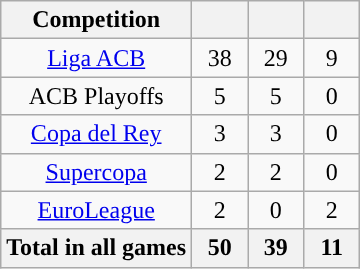<table class="wikitable" style="text-align:center">
<tr>
<th>Competition</th>
<th width=30></th>
<th width=30></th>
<th width=30></th>
</tr>
<tr>
<td><a href='#'>Liga ACB</a></td>
<td>38</td>
<td>29</td>
<td>9</td>
</tr>
<tr>
<td>ACB Playoffs</td>
<td>5</td>
<td>5</td>
<td>0</td>
</tr>
<tr>
<td><a href='#'>Copa del Rey</a></td>
<td>3</td>
<td>3</td>
<td>0</td>
</tr>
<tr>
<td><a href='#'>Supercopa</a></td>
<td>2</td>
<td>2</td>
<td>0</td>
</tr>
<tr>
<td><a href='#'>EuroLeague</a></td>
<td>2</td>
<td>0</td>
<td>2</td>
</tr>
<tr>
<th>Total in all games</th>
<th>50</th>
<th>39</th>
<th>11</th>
</tr>
</table>
